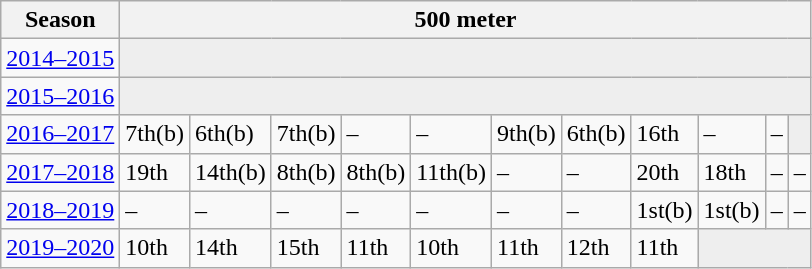<table class="wikitable" style="display: inline-table;">
<tr>
<th>Season</th>
<th colspan="14">500 meter</th>
</tr>
<tr>
<td><a href='#'>2014–2015</a></td>
<td colspan="11" bgcolor=#EEEEEE></td>
</tr>
<tr>
<td><a href='#'>2015–2016</a></td>
<td colspan="11" bgcolor=#EEEEEE></td>
</tr>
<tr>
<td><a href='#'>2016–2017</a></td>
<td>7th(b)</td>
<td>6th(b)</td>
<td>7th(b)</td>
<td>–</td>
<td>–</td>
<td>9th(b)</td>
<td>6th(b)</td>
<td>16th</td>
<td>–</td>
<td>–</td>
<td colspan="1" bgcolor=#EEEEEE></td>
</tr>
<tr>
<td><a href='#'>2017–2018</a></td>
<td>19th</td>
<td>14th(b)</td>
<td>8th(b)</td>
<td>8th(b)</td>
<td>11th(b)</td>
<td>–</td>
<td>–</td>
<td>20th</td>
<td>18th</td>
<td>–</td>
<td>–</td>
</tr>
<tr>
<td><a href='#'>2018–2019</a></td>
<td>–</td>
<td>–</td>
<td>–</td>
<td>–</td>
<td>–</td>
<td>–</td>
<td>–</td>
<td>1st(b)</td>
<td>1st(b)</td>
<td>–</td>
<td>–</td>
</tr>
<tr>
<td><a href='#'>2019–2020</a></td>
<td>10th</td>
<td>14th</td>
<td>15th</td>
<td>11th</td>
<td>10th</td>
<td>11th</td>
<td>12th</td>
<td>11th</td>
<td colspan="3" bgcolor=#EEEEEE></td>
</tr>
</table>
